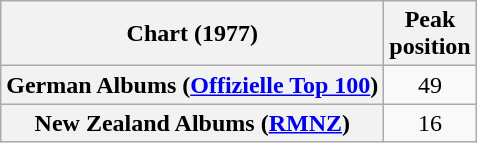<table class="wikitable sortable plainrowheaders" style="text-align:center">
<tr>
<th scope="col">Chart (1977)</th>
<th scope="col">Peak<br>position</th>
</tr>
<tr>
<th scope="row">German Albums (<a href='#'>Offizielle Top 100</a>)</th>
<td>49</td>
</tr>
<tr>
<th scope="row">New Zealand Albums (<a href='#'>RMNZ</a>)</th>
<td>16</td>
</tr>
</table>
